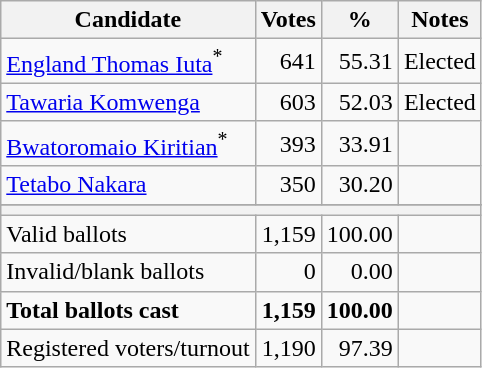<table class=wikitable style=text-align:right>
<tr>
<th>Candidate</th>
<th>Votes</th>
<th>%</th>
<th>Notes</th>
</tr>
<tr>
<td align=left><a href='#'>England Thomas Iuta</a><sup>*</sup></td>
<td>641</td>
<td>55.31</td>
<td>Elected</td>
</tr>
<tr>
<td align=left><a href='#'>Tawaria Komwenga</a></td>
<td>603</td>
<td>52.03</td>
<td>Elected</td>
</tr>
<tr>
<td align=left><a href='#'>Bwatoromaio Kiritian</a><sup>*</sup></td>
<td>393</td>
<td>33.91</td>
<td></td>
</tr>
<tr>
<td align=left><a href='#'>Tetabo Nakara</a></td>
<td>350</td>
<td>30.20</td>
<td></td>
</tr>
<tr>
</tr>
<tr>
<th colspan=6></th>
</tr>
<tr>
<td align=left>Valid ballots</td>
<td>1,159</td>
<td>100.00</td>
<td></td>
</tr>
<tr>
<td align=left>Invalid/blank ballots</td>
<td>0</td>
<td>0.00</td>
<td></td>
</tr>
<tr style="font-weight:bold">
<td align=left>Total ballots cast</td>
<td>1,159</td>
<td>100.00</td>
<td></td>
</tr>
<tr>
<td align=left>Registered voters/turnout</td>
<td>1,190</td>
<td>97.39</td>
<td></td>
</tr>
</table>
